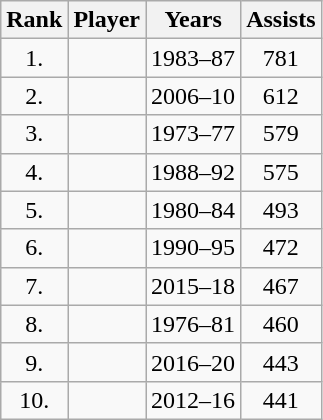<table class="wikitable sortable" style="text-align:center">
<tr>
<th>Rank</th>
<th>Player</th>
<th>Years</th>
<th>Assists</th>
</tr>
<tr>
<td>1.</td>
<td></td>
<td>1983–87</td>
<td>781</td>
</tr>
<tr>
<td>2.</td>
<td></td>
<td>2006–10</td>
<td>612</td>
</tr>
<tr>
<td>3.</td>
<td></td>
<td>1973–77</td>
<td>579</td>
</tr>
<tr>
<td>4.</td>
<td></td>
<td>1988–92</td>
<td>575</td>
</tr>
<tr>
<td>5.</td>
<td></td>
<td>1980–84</td>
<td>493</td>
</tr>
<tr>
<td>6.</td>
<td></td>
<td>1990–95</td>
<td>472</td>
</tr>
<tr>
<td>7.</td>
<td></td>
<td>2015–18</td>
<td>467</td>
</tr>
<tr>
<td>8.</td>
<td></td>
<td>1976–81</td>
<td>460</td>
</tr>
<tr>
<td>9.</td>
<td></td>
<td>2016–20</td>
<td>443</td>
</tr>
<tr>
<td>10.</td>
<td></td>
<td>2012–16</td>
<td>441</td>
</tr>
</table>
